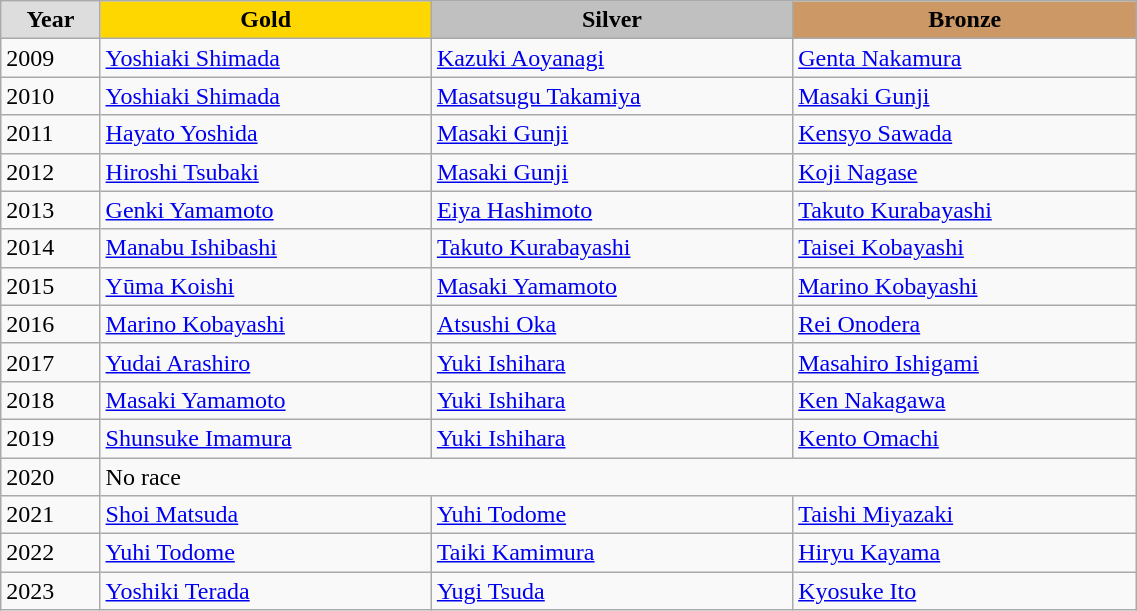<table class="wikitable" style="width: 60%; text-align:left;">
<tr>
<td style="background:#DDDDDD; font-weight:bold; text-align:center;">Year</td>
<td style="background:gold;font-weight:bold; text-align:center;">Gold</td>
<td style="background:silver; font-weight:bold; text-align:center;">Silver</td>
<td style="background:#cc9966; font-weight:bold; text-align:center;">Bronze</td>
</tr>
<tr>
<td>2009</td>
<td><a href='#'>Yoshiaki Shimada</a></td>
<td><a href='#'>Kazuki Aoyanagi</a></td>
<td><a href='#'>Genta Nakamura</a></td>
</tr>
<tr>
<td>2010</td>
<td><a href='#'>Yoshiaki Shimada</a></td>
<td><a href='#'>Masatsugu Takamiya</a></td>
<td><a href='#'>Masaki Gunji</a></td>
</tr>
<tr>
<td>2011</td>
<td><a href='#'>Hayato Yoshida</a></td>
<td><a href='#'>Masaki Gunji</a></td>
<td><a href='#'>Kensyo Sawada</a></td>
</tr>
<tr>
<td>2012</td>
<td><a href='#'>Hiroshi Tsubaki</a></td>
<td><a href='#'>Masaki Gunji</a></td>
<td><a href='#'>Koji Nagase</a></td>
</tr>
<tr>
<td>2013</td>
<td><a href='#'>Genki Yamamoto</a></td>
<td><a href='#'>Eiya Hashimoto</a></td>
<td><a href='#'>Takuto Kurabayashi</a></td>
</tr>
<tr>
<td>2014</td>
<td><a href='#'>Manabu Ishibashi</a></td>
<td><a href='#'>Takuto Kurabayashi</a></td>
<td><a href='#'>Taisei Kobayashi</a></td>
</tr>
<tr>
<td>2015</td>
<td><a href='#'>Yūma Koishi</a></td>
<td><a href='#'>Masaki Yamamoto</a></td>
<td><a href='#'>Marino Kobayashi</a></td>
</tr>
<tr>
<td>2016</td>
<td><a href='#'>Marino Kobayashi</a></td>
<td><a href='#'>Atsushi Oka</a></td>
<td><a href='#'>Rei Onodera</a></td>
</tr>
<tr>
<td>2017</td>
<td><a href='#'>Yudai Arashiro</a></td>
<td><a href='#'>Yuki Ishihara</a></td>
<td><a href='#'>Masahiro Ishigami</a></td>
</tr>
<tr>
<td>2018</td>
<td><a href='#'>Masaki Yamamoto</a></td>
<td><a href='#'>Yuki Ishihara</a></td>
<td><a href='#'>Ken Nakagawa</a></td>
</tr>
<tr>
<td>2019</td>
<td><a href='#'>Shunsuke Imamura</a></td>
<td><a href='#'>Yuki Ishihara</a></td>
<td><a href='#'>Kento Omachi</a></td>
</tr>
<tr>
<td>2020</td>
<td colspan=3>No race</td>
</tr>
<tr>
<td>2021</td>
<td><a href='#'>Shoi Matsuda</a></td>
<td><a href='#'>Yuhi Todome</a></td>
<td><a href='#'>Taishi Miyazaki</a></td>
</tr>
<tr>
<td>2022</td>
<td><a href='#'>Yuhi Todome</a></td>
<td><a href='#'>Taiki Kamimura</a></td>
<td><a href='#'>Hiryu Kayama</a></td>
</tr>
<tr>
<td>2023</td>
<td><a href='#'>Yoshiki Terada</a></td>
<td><a href='#'>Yugi Tsuda</a></td>
<td><a href='#'>Kyosuke Ito</a></td>
</tr>
</table>
